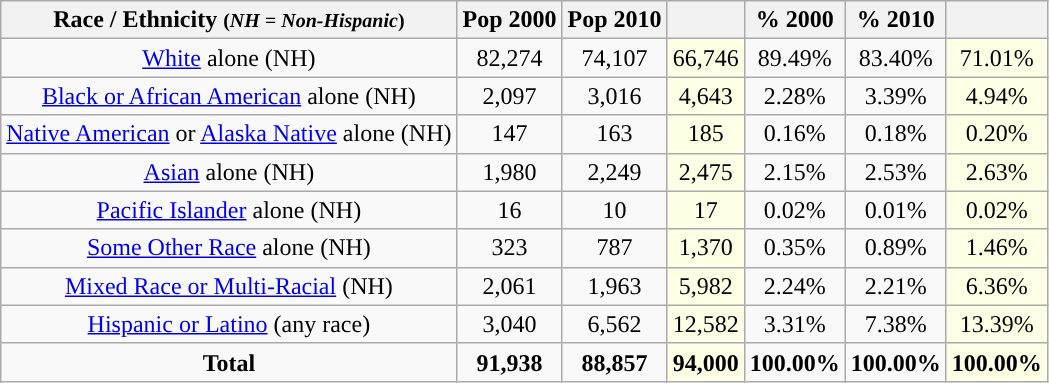<table class="wikitable" style="text-align:center;">
<tr>
<th>Race / Ethnicity <small>(<em>NH = Non-Hispanic</em>)</small></th>
<th>Pop 2000</th>
<th>Pop 2010</th>
<th></th>
<th>% 2000</th>
<th>% 2010</th>
<th></th>
</tr>
<tr>
<td><a href='#'>White</a> alone (NH)</td>
<td>82,274</td>
<td>74,107</td>
<td style='background: #ffffe6;'>66,746</td>
<td>89.49%</td>
<td>83.40%</td>
<td style='background: #ffffe6;'>71.01%</td>
</tr>
<tr>
<td><a href='#'>Black or African American</a> alone (NH)</td>
<td>2,097</td>
<td>3,016</td>
<td style='background: #ffffe6;'>4,643</td>
<td>2.28%</td>
<td>3.39%</td>
<td style='background: #ffffe6;'>4.94%</td>
</tr>
<tr>
<td><a href='#'>Native American</a> or <a href='#'>Alaska Native</a> alone (NH)</td>
<td>147</td>
<td>163</td>
<td style='background: #ffffe6;'>185</td>
<td>0.16%</td>
<td>0.18%</td>
<td style='background: #ffffe6;'>0.20%</td>
</tr>
<tr>
<td><a href='#'>Asian</a> alone (NH)</td>
<td>1,980</td>
<td>2,249</td>
<td style='background: #ffffe6;'>2,475</td>
<td>2.15%</td>
<td>2.53%</td>
<td style='background: #ffffe6;'>2.63%</td>
</tr>
<tr>
<td><a href='#'>Pacific Islander</a> alone (NH)</td>
<td>16</td>
<td>10</td>
<td style='background: #ffffe6;'>17</td>
<td>0.02%</td>
<td>0.01%</td>
<td style='background: #ffffe6;'>0.02%</td>
</tr>
<tr>
<td><a href='#'>Some Other Race</a> alone (NH)</td>
<td>323</td>
<td>787</td>
<td style='background: #ffffe6;'>1,370</td>
<td>0.35%</td>
<td>0.89%</td>
<td style='background: #ffffe6;'>1.46%</td>
</tr>
<tr>
<td><a href='#'>Mixed Race or Multi-Racial</a> (NH)</td>
<td>2,061</td>
<td>1,963</td>
<td style='background: #ffffe6;'>5,982</td>
<td>2.24%</td>
<td>2.21%</td>
<td style='background: #ffffe6;'>6.36%</td>
</tr>
<tr>
<td><a href='#'>Hispanic or Latino</a> (any race)</td>
<td>3,040</td>
<td>6,562</td>
<td style='background: #ffffe6;'>12,582</td>
<td>3.31%</td>
<td>7.38%</td>
<td style='background: #ffffe6;'>13.39%</td>
</tr>
<tr>
<td><strong>Total</strong></td>
<td><strong>91,938</strong></td>
<td><strong>88,857</strong></td>
<td style='background: #ffffe6;'><strong>94,000</strong></td>
<td><strong>100.00%</strong></td>
<td><strong>100.00%</strong></td>
<td style='background: #ffffe6;'><strong>100.00%</strong></td>
</tr>
</table>
